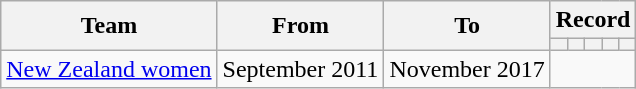<table class=wikitable style=text-align:center>
<tr>
<th rowspan=2>Team</th>
<th rowspan=2>From</th>
<th rowspan=2>To</th>
<th colspan=5>Record</th>
</tr>
<tr>
<th></th>
<th></th>
<th></th>
<th></th>
<th></th>
</tr>
<tr>
<td style=text-align:left> <a href='#'>New Zealand women</a></td>
<td style=text-align:left>September 2011</td>
<td style=text-align:left>November 2017<br></td>
</tr>
</table>
